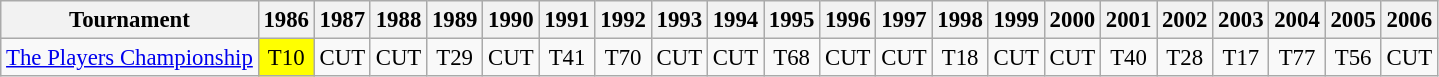<table class="wikitable" style="font-size:95%;text-align:center;">
<tr>
<th>Tournament</th>
<th>1986</th>
<th>1987</th>
<th>1988</th>
<th>1989</th>
<th>1990</th>
<th>1991</th>
<th>1992</th>
<th>1993</th>
<th>1994</th>
<th>1995</th>
<th>1996</th>
<th>1997</th>
<th>1998</th>
<th>1999</th>
<th>2000</th>
<th>2001</th>
<th>2002</th>
<th>2003</th>
<th>2004</th>
<th>2005</th>
<th>2006</th>
</tr>
<tr>
<td align=left><a href='#'>The Players Championship</a></td>
<td style="background:yellow;">T10</td>
<td>CUT</td>
<td>CUT</td>
<td>T29</td>
<td>CUT</td>
<td>T41</td>
<td>T70</td>
<td>CUT</td>
<td>CUT</td>
<td>T68</td>
<td>CUT</td>
<td>CUT</td>
<td>T18</td>
<td>CUT</td>
<td>CUT</td>
<td>T40</td>
<td>T28</td>
<td>T17</td>
<td>T77</td>
<td>T56</td>
<td>CUT</td>
</tr>
</table>
